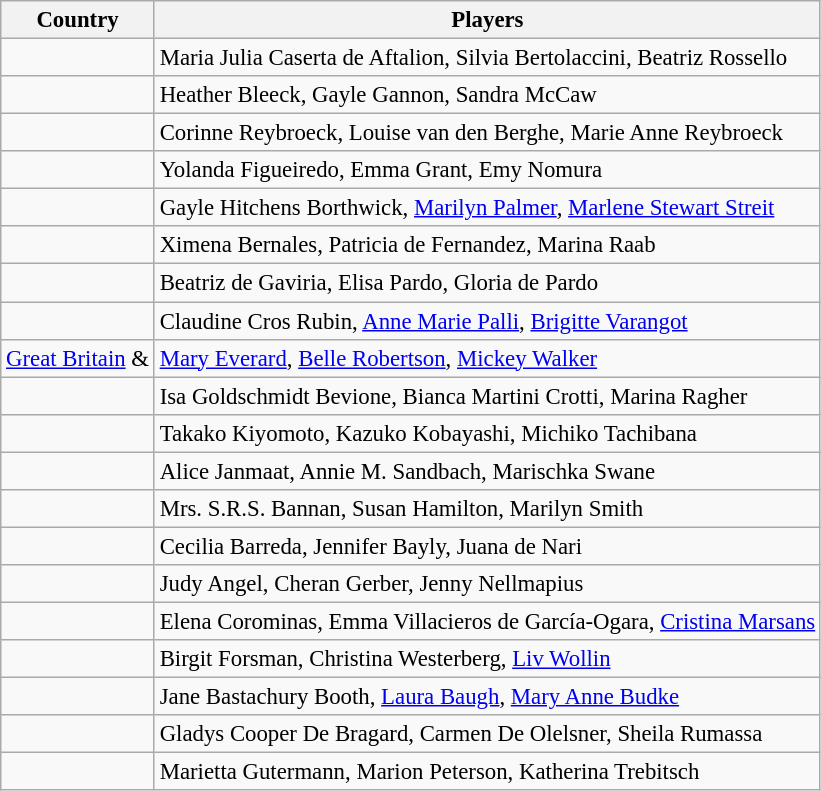<table class="wikitable" style="font-size:95%;">
<tr>
<th>Country</th>
<th>Players</th>
</tr>
<tr>
<td></td>
<td>Maria Julia Caserta de Aftalion, Silvia Bertolaccini, Beatriz Rossello</td>
</tr>
<tr>
<td></td>
<td>Heather Bleeck, Gayle Gannon, Sandra McCaw</td>
</tr>
<tr>
<td></td>
<td>Corinne Reybroeck, Louise van den Berghe, Marie Anne Reybroeck</td>
</tr>
<tr>
<td></td>
<td>Yolanda Figueiredo, Emma Grant, Emy Nomura</td>
</tr>
<tr>
<td></td>
<td>Gayle Hitchens Borthwick, <a href='#'>Marilyn Palmer</a>, <a href='#'>Marlene Stewart Streit</a></td>
</tr>
<tr>
<td></td>
<td>Ximena Bernales, Patricia de Fernandez, Marina Raab</td>
</tr>
<tr>
<td></td>
<td>Beatriz de Gaviria, Elisa Pardo, Gloria de Pardo</td>
</tr>
<tr>
<td></td>
<td>Claudine Cros Rubin, <a href='#'>Anne Marie Palli</a>, <a href='#'>Brigitte Varangot</a></td>
</tr>
<tr>
<td> <a href='#'>Great Britain</a> &<br></td>
<td><a href='#'>Mary Everard</a>, <a href='#'>Belle Robertson</a>, <a href='#'>Mickey Walker</a></td>
</tr>
<tr>
<td></td>
<td>Isa Goldschmidt Bevione, Bianca Martini Crotti, Marina Ragher</td>
</tr>
<tr>
<td></td>
<td>Takako Kiyomoto, Kazuko Kobayashi, Michiko Tachibana</td>
</tr>
<tr>
<td></td>
<td>Alice Janmaat, Annie M. Sandbach, Marischka Swane</td>
</tr>
<tr>
<td></td>
<td>Mrs. S.R.S. Bannan, Susan Hamilton, Marilyn Smith</td>
</tr>
<tr>
<td></td>
<td>Cecilia Barreda, Jennifer Bayly, Juana de Nari</td>
</tr>
<tr>
<td></td>
<td>Judy Angel, Cheran Gerber, Jenny Nellmapius</td>
</tr>
<tr>
<td></td>
<td>Elena Corominas, Emma Villacieros de García-Ogara, <a href='#'>Cristina Marsans</a></td>
</tr>
<tr>
<td></td>
<td>Birgit Forsman, Christina Westerberg, <a href='#'>Liv Wollin</a></td>
</tr>
<tr>
<td></td>
<td>Jane Bastachury Booth, <a href='#'>Laura Baugh</a>, <a href='#'>Mary Anne Budke</a></td>
</tr>
<tr>
<td></td>
<td>Gladys Cooper De Bragard, Carmen De Olelsner, Sheila Rumassa</td>
</tr>
<tr>
<td></td>
<td>Marietta Gutermann, Marion Peterson, Katherina Trebitsch</td>
</tr>
</table>
